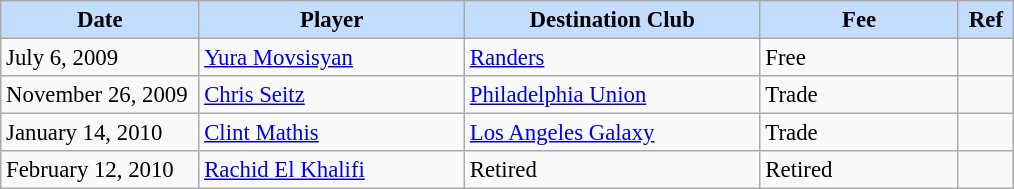<table class="wikitable" style="text-align:left; font-size:95%;">
<tr>
<th style="background:#c2ddff; width:125px;">Date</th>
<th style="background:#c2ddff; width:170px;">Player</th>
<th style="background:#c2ddff; width:190px;">Destination Club</th>
<th style="background:#c2ddff; width:125px;">Fee</th>
<th style="background:#c2ddff; width:30px;">Ref</th>
</tr>
<tr>
<td>July 6, 2009</td>
<td> <a href='#'>Yura Movsisyan</a></td>
<td> <a href='#'>Randers</a></td>
<td>Free</td>
<td></td>
</tr>
<tr>
<td>November 26, 2009</td>
<td> <a href='#'>Chris Seitz</a></td>
<td> <a href='#'>Philadelphia Union</a></td>
<td>Trade</td>
<td></td>
</tr>
<tr>
<td>January 14, 2010</td>
<td> <a href='#'>Clint Mathis</a></td>
<td> <a href='#'>Los Angeles Galaxy</a></td>
<td>Trade</td>
<td></td>
</tr>
<tr>
<td>February 12, 2010</td>
<td> <a href='#'>Rachid El Khalifi</a></td>
<td>Retired</td>
<td>Retired</td>
<td></td>
</tr>
</table>
